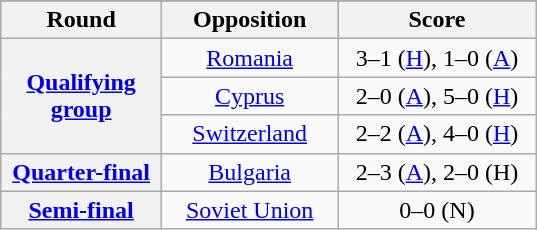<table class="wikitable plainrowheaders" style="text-align:center;margin-left:1em;float:right">
<tr>
</tr>
<tr>
<th scope=col width="100">Round</th>
<th scope=col width="110">Opposition</th>
<th scope=col width="125">Score</th>
</tr>
<tr>
<th scope=row style="text-align:center" rowspan=3><a href='#'>Qualifying group</a></th>
<td><a href='#'>Romania</a></td>
<td>3–1 (<a href='#'>H</a>), 1–0 (<a href='#'>A</a>)</td>
</tr>
<tr>
<td><a href='#'>Cyprus</a></td>
<td>2–0 (<a href='#'>A</a>), 5–0 (<a href='#'>H</a>)</td>
</tr>
<tr>
<td><a href='#'>Switzerland</a></td>
<td>2–2 (<a href='#'>A</a>), 4–0 (<a href='#'>H</a>)</td>
</tr>
<tr>
<th scope=row style="text-align:center"><a href='#'>Quarter-final</a></th>
<td><a href='#'>Bulgaria</a></td>
<td>2–3 (<a href='#'>A</a>), 2–0 (H)</td>
</tr>
<tr>
<th scope=row style="text-align:center"><a href='#'>Semi-final</a></th>
<td><a href='#'>Soviet Union</a></td>
<td>0–0  (N)</td>
</tr>
</table>
